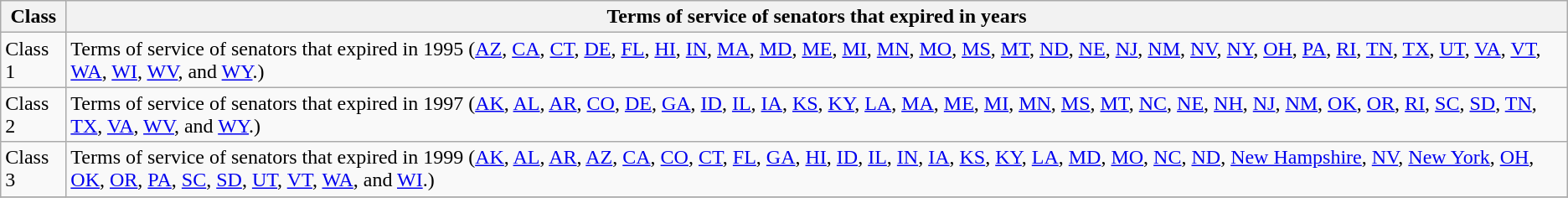<table class="wikitable sortable">
<tr valign=bottom>
<th>Class</th>
<th>Terms of service of senators that expired in years</th>
</tr>
<tr>
<td>Class 1</td>
<td>Terms of service of senators that expired in 1995 (<a href='#'>AZ</a>, <a href='#'>CA</a>, <a href='#'>CT</a>, <a href='#'>DE</a>, <a href='#'>FL</a>, <a href='#'>HI</a>, <a href='#'>IN</a>, <a href='#'>MA</a>, <a href='#'>MD</a>, <a href='#'>ME</a>, <a href='#'>MI</a>, <a href='#'>MN</a>, <a href='#'>MO</a>, <a href='#'>MS</a>, <a href='#'>MT</a>, <a href='#'>ND</a>, <a href='#'>NE</a>, <a href='#'>NJ</a>, <a href='#'>NM</a>, <a href='#'>NV</a>, <a href='#'>NY</a>, <a href='#'>OH</a>, <a href='#'>PA</a>, <a href='#'>RI</a>, <a href='#'>TN</a>, <a href='#'>TX</a>, <a href='#'>UT</a>, <a href='#'>VA</a>, <a href='#'>VT</a>, <a href='#'>WA</a>, <a href='#'>WI</a>, <a href='#'>WV</a>, and <a href='#'>WY</a>.)</td>
</tr>
<tr>
<td>Class 2</td>
<td>Terms of service of senators that expired in 1997 (<a href='#'>AK</a>, <a href='#'>AL</a>, <a href='#'>AR</a>, <a href='#'>CO</a>, <a href='#'>DE</a>, <a href='#'>GA</a>, <a href='#'>ID</a>, <a href='#'>IL</a>, <a href='#'>IA</a>, <a href='#'>KS</a>, <a href='#'>KY</a>, <a href='#'>LA</a>, <a href='#'>MA</a>, <a href='#'>ME</a>, <a href='#'>MI</a>, <a href='#'>MN</a>, <a href='#'>MS</a>, <a href='#'>MT</a>, <a href='#'>NC</a>, <a href='#'>NE</a>, <a href='#'>NH</a>, <a href='#'>NJ</a>, <a href='#'>NM</a>, <a href='#'>OK</a>, <a href='#'>OR</a>, <a href='#'>RI</a>, <a href='#'>SC</a>, <a href='#'>SD</a>, <a href='#'>TN</a>, <a href='#'>TX</a>, <a href='#'>VA</a>, <a href='#'>WV</a>, and <a href='#'>WY</a>.)</td>
</tr>
<tr>
<td>Class 3</td>
<td>Terms of service of senators that expired in 1999 (<a href='#'>AK</a>, <a href='#'>AL</a>, <a href='#'>AR</a>, <a href='#'>AZ</a>, <a href='#'>CA</a>, <a href='#'>CO</a>, <a href='#'>CT</a>, <a href='#'>FL</a>, <a href='#'>GA</a>, <a href='#'>HI</a>, <a href='#'>ID</a>, <a href='#'>IL</a>, <a href='#'>IN</a>, <a href='#'>IA</a>, <a href='#'>KS</a>, <a href='#'>KY</a>, <a href='#'>LA</a>, <a href='#'>MD</a>, <a href='#'>MO</a>, <a href='#'>NC</a>, <a href='#'>ND</a>, <a href='#'>New Hampshire</a>, <a href='#'>NV</a>, <a href='#'>New York</a>, <a href='#'>OH</a>, <a href='#'>OK</a>, <a href='#'>OR</a>, <a href='#'>PA</a>, <a href='#'>SC</a>, <a href='#'>SD</a>, <a href='#'>UT</a>, <a href='#'>VT</a>, <a href='#'>WA</a>, and <a href='#'>WI</a>.)</td>
</tr>
<tr>
</tr>
</table>
